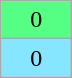<table class="wikitable" style="text-align:center;">
<tr>
<td bgcolor="#55FF83" width="40">0</td>
</tr>
<tr>
<td bgcolor="#87E6FF" width="40">0</td>
</tr>
</table>
